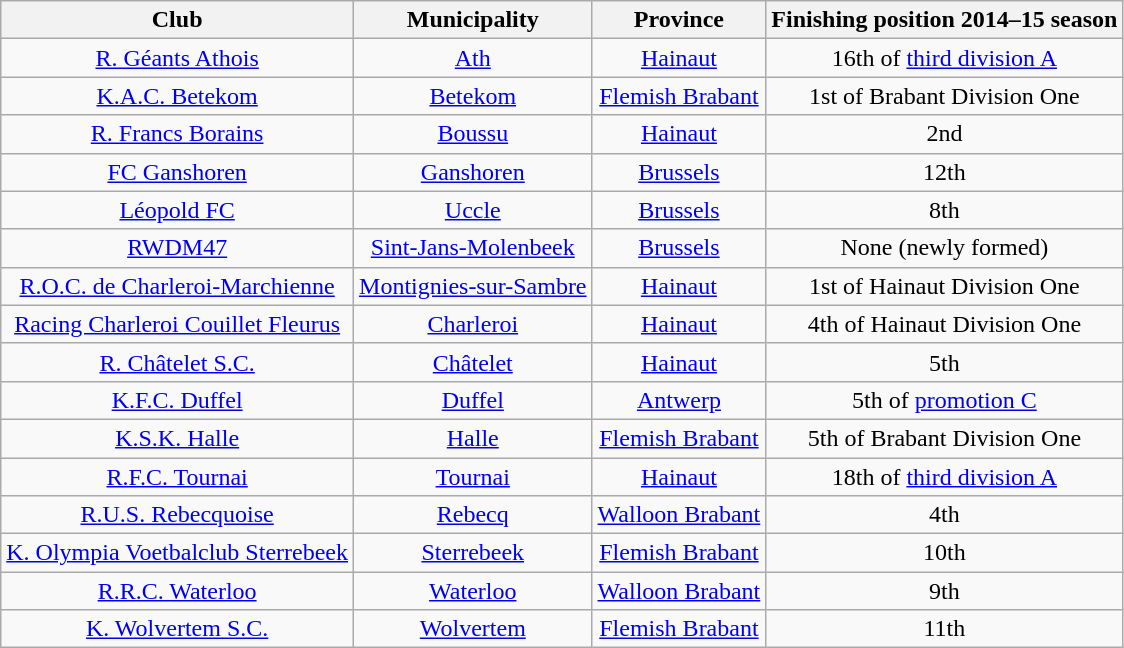<table class="wikitable sortable" style="text-align:center;">
<tr>
<th>Club</th>
<th>Municipality</th>
<th>Province</th>
<th>Finishing position 2014–15 season</th>
</tr>
<tr>
<td><a href='#'>R. Géants Athois</a></td>
<td><a href='#'>Ath</a></td>
<td><a href='#'>Hainaut</a></td>
<td>16th of <a href='#'>third division A</a></td>
</tr>
<tr>
<td><a href='#'>K.A.C. Betekom</a></td>
<td><a href='#'>Betekom</a></td>
<td><a href='#'>Flemish Brabant</a></td>
<td>1st of Brabant Division One</td>
</tr>
<tr>
<td><a href='#'>R. Francs Borains</a></td>
<td><a href='#'>Boussu</a></td>
<td><a href='#'>Hainaut</a></td>
<td>2nd</td>
</tr>
<tr>
<td><a href='#'>FC Ganshoren</a></td>
<td><a href='#'>Ganshoren</a></td>
<td><a href='#'>Brussels</a></td>
<td>12th</td>
</tr>
<tr>
<td><a href='#'>Léopold FC</a></td>
<td><a href='#'>Uccle</a></td>
<td><a href='#'>Brussels</a></td>
<td>8th</td>
</tr>
<tr>
<td><a href='#'>RWDM47</a></td>
<td><a href='#'>Sint-Jans-Molenbeek</a></td>
<td><a href='#'>Brussels</a></td>
<td>None (newly formed)</td>
</tr>
<tr>
<td><a href='#'>R.O.C. de Charleroi-Marchienne</a></td>
<td><a href='#'>Montignies-sur-Sambre</a></td>
<td><a href='#'>Hainaut</a></td>
<td>1st of Hainaut Division One</td>
</tr>
<tr>
<td><a href='#'>Racing Charleroi Couillet Fleurus</a></td>
<td><a href='#'>Charleroi</a></td>
<td><a href='#'>Hainaut</a></td>
<td>4th of Hainaut Division One</td>
</tr>
<tr>
<td><a href='#'>R. Châtelet S.C.</a></td>
<td><a href='#'>Châtelet</a></td>
<td><a href='#'>Hainaut</a></td>
<td>5th</td>
</tr>
<tr>
<td><a href='#'>K.F.C. Duffel</a></td>
<td><a href='#'>Duffel</a></td>
<td><a href='#'>Antwerp</a></td>
<td>5th of <a href='#'>promotion C</a></td>
</tr>
<tr>
<td><a href='#'>K.S.K. Halle</a></td>
<td><a href='#'>Halle</a></td>
<td><a href='#'>Flemish Brabant</a></td>
<td>5th of Brabant Division One</td>
</tr>
<tr>
<td><a href='#'>R.F.C. Tournai</a></td>
<td><a href='#'>Tournai</a></td>
<td><a href='#'>Hainaut</a></td>
<td>18th of <a href='#'>third division A</a></td>
</tr>
<tr>
<td><a href='#'>R.U.S. Rebecquoise</a></td>
<td><a href='#'>Rebecq</a></td>
<td><a href='#'>Walloon Brabant</a></td>
<td>4th</td>
</tr>
<tr>
<td><a href='#'>K. Olympia Voetbalclub Sterrebeek</a></td>
<td><a href='#'>Sterrebeek</a></td>
<td><a href='#'>Flemish Brabant</a></td>
<td>10th</td>
</tr>
<tr>
<td><a href='#'>R.R.C. Waterloo</a></td>
<td><a href='#'>Waterloo</a></td>
<td><a href='#'>Walloon Brabant</a></td>
<td>9th</td>
</tr>
<tr>
<td><a href='#'>K. Wolvertem S.C.</a></td>
<td><a href='#'>Wolvertem</a></td>
<td><a href='#'>Flemish Brabant</a></td>
<td>11th</td>
</tr>
</table>
